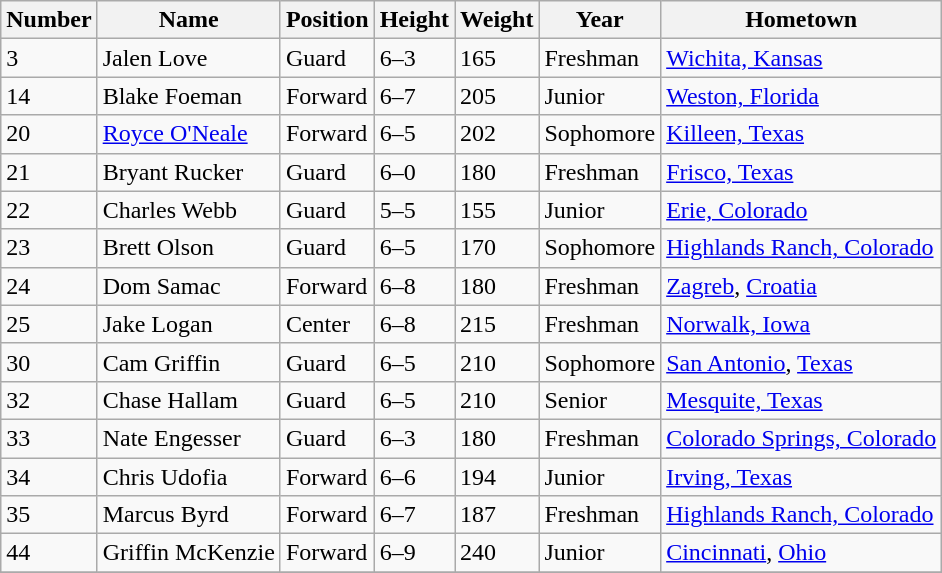<table class="wikitable">
<tr>
<th>Number</th>
<th>Name</th>
<th>Position</th>
<th>Height</th>
<th>Weight</th>
<th>Year</th>
<th>Hometown</th>
</tr>
<tr>
<td>3</td>
<td>Jalen Love</td>
<td>Guard</td>
<td>6–3</td>
<td>165</td>
<td>Freshman</td>
<td><a href='#'>Wichita, Kansas</a></td>
</tr>
<tr>
<td>14</td>
<td>Blake Foeman</td>
<td>Forward</td>
<td>6–7</td>
<td>205</td>
<td>Junior</td>
<td><a href='#'>Weston, Florida</a></td>
</tr>
<tr>
<td>20</td>
<td><a href='#'>Royce O'Neale</a></td>
<td>Forward</td>
<td>6–5</td>
<td>202</td>
<td>Sophomore</td>
<td><a href='#'>Killeen, Texas</a></td>
</tr>
<tr>
<td>21</td>
<td>Bryant Rucker</td>
<td>Guard</td>
<td>6–0</td>
<td>180</td>
<td>Freshman</td>
<td><a href='#'>Frisco, Texas</a></td>
</tr>
<tr>
<td>22</td>
<td>Charles Webb</td>
<td>Guard</td>
<td>5–5</td>
<td>155</td>
<td>Junior</td>
<td><a href='#'>Erie, Colorado</a></td>
</tr>
<tr>
<td>23</td>
<td>Brett Olson</td>
<td>Guard</td>
<td>6–5</td>
<td>170</td>
<td>Sophomore</td>
<td><a href='#'>Highlands Ranch, Colorado</a></td>
</tr>
<tr>
<td>24</td>
<td>Dom Samac</td>
<td>Forward</td>
<td>6–8</td>
<td>180</td>
<td>Freshman</td>
<td><a href='#'>Zagreb</a>, <a href='#'>Croatia</a></td>
</tr>
<tr>
<td>25</td>
<td>Jake Logan</td>
<td>Center</td>
<td>6–8</td>
<td>215</td>
<td>Freshman</td>
<td><a href='#'>Norwalk, Iowa</a></td>
</tr>
<tr>
<td>30</td>
<td>Cam Griffin</td>
<td>Guard</td>
<td>6–5</td>
<td>210</td>
<td>Sophomore</td>
<td><a href='#'>San Antonio</a>, <a href='#'>Texas</a></td>
</tr>
<tr>
<td>32</td>
<td>Chase Hallam</td>
<td>Guard</td>
<td>6–5</td>
<td>210</td>
<td>Senior</td>
<td><a href='#'>Mesquite, Texas</a></td>
</tr>
<tr>
<td>33</td>
<td>Nate Engesser</td>
<td>Guard</td>
<td>6–3</td>
<td>180</td>
<td>Freshman</td>
<td><a href='#'>Colorado Springs, Colorado</a></td>
</tr>
<tr>
<td>34</td>
<td>Chris Udofia</td>
<td>Forward</td>
<td>6–6</td>
<td>194</td>
<td>Junior</td>
<td><a href='#'>Irving, Texas</a></td>
</tr>
<tr>
<td>35</td>
<td>Marcus Byrd</td>
<td>Forward</td>
<td>6–7</td>
<td>187</td>
<td>Freshman</td>
<td><a href='#'>Highlands Ranch, Colorado</a></td>
</tr>
<tr>
<td>44</td>
<td>Griffin McKenzie</td>
<td>Forward</td>
<td>6–9</td>
<td>240</td>
<td>Junior</td>
<td><a href='#'>Cincinnati</a>, <a href='#'>Ohio</a></td>
</tr>
<tr>
</tr>
</table>
